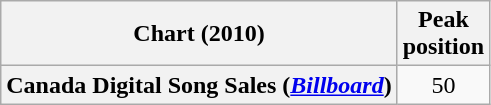<table class="wikitable plainrowheaders" style="text-align:center">
<tr>
<th>Chart (2010)</th>
<th>Peak<br>position</th>
</tr>
<tr>
<th scope="row">Canada Digital Song Sales (<em><a href='#'>Billboard</a></em>)</th>
<td>50</td>
</tr>
</table>
